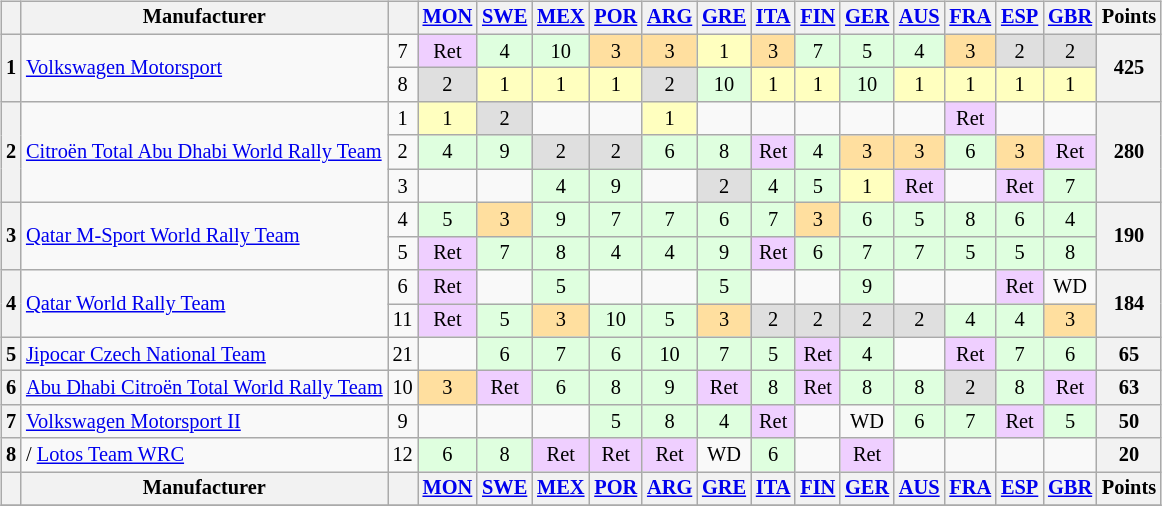<table>
<tr>
<td><br><table class="wikitable" style="font-size: 85%; text-align: center;">
<tr valign="top">
<th valign="middle"></th>
<th valign="middle">Manufacturer</th>
<th valign="middle"></th>
<th><a href='#'>MON</a><br></th>
<th><a href='#'>SWE</a><br></th>
<th><a href='#'>MEX</a><br></th>
<th><a href='#'>POR</a><br></th>
<th><a href='#'>ARG</a><br></th>
<th><a href='#'>GRE</a><br></th>
<th><a href='#'>ITA</a><br></th>
<th><a href='#'>FIN</a><br></th>
<th><a href='#'>GER</a><br></th>
<th><a href='#'>AUS</a><br></th>
<th><a href='#'>FRA</a><br></th>
<th><a href='#'>ESP</a><br></th>
<th><a href='#'>GBR</a><br></th>
<th valign="middle">Points</th>
</tr>
<tr>
<th rowspan=2>1</th>
<td align=left rowspan=2> <a href='#'>Volkswagen Motorsport</a></td>
<td>7</td>
<td style="background:#efcfff;">Ret</td>
<td style="background:#dfffdf;">4</td>
<td style="background:#dfffdf;">10</td>
<td style="background:#ffdf9f;">3</td>
<td style="background:#ffdf9f;">3</td>
<td style="background:#ffffbf;">1</td>
<td style="background:#ffdf9f;">3</td>
<td style="background:#dfffdf;">7</td>
<td style="background:#dfffdf;">5</td>
<td style="background:#dfffdf;">4</td>
<td style="background:#ffdf9f;">3</td>
<td style="background:#dfdfdf;">2</td>
<td style="background:#dfdfdf;">2</td>
<th rowspan=2>425</th>
</tr>
<tr>
<td>8</td>
<td style="background:#dfdfdf;">2</td>
<td style="background:#ffffbf;">1</td>
<td style="background:#ffffbf;">1</td>
<td style="background:#ffffbf;">1</td>
<td style="background:#dfdfdf;">2</td>
<td style="background:#dfffdf;">10</td>
<td style="background:#ffffbf;">1</td>
<td style="background:#ffffbf;">1</td>
<td style="background:#dfffdf;">10</td>
<td style="background:#ffffbf;">1</td>
<td style="background:#ffffbf;">1</td>
<td style="background:#ffffbf;">1</td>
<td style="background:#ffffbf;">1</td>
</tr>
<tr>
<th rowspan=3>2</th>
<td align="left" rowspan="3" nowrap> <a href='#'>Citroën Total Abu Dhabi World Rally Team</a></td>
<td>1</td>
<td style="background:#ffffbf;">1</td>
<td style="background:#dfdfdf;">2</td>
<td></td>
<td></td>
<td style="background:#ffffbf;">1</td>
<td></td>
<td></td>
<td></td>
<td></td>
<td></td>
<td style="background:#efcfff;">Ret</td>
<td></td>
<td></td>
<th align="right" rowspan="3">280</th>
</tr>
<tr>
<td>2</td>
<td style="background:#dfffdf;">4</td>
<td style="background:#dfffdf;">9</td>
<td style="background:#dfdfdf;">2</td>
<td style="background:#dfdfdf;">2</td>
<td style="background:#dfffdf;">6</td>
<td style="background:#dfffdf;">8</td>
<td style="background:#efcfff;">Ret</td>
<td style="background:#dfffdf;">4</td>
<td style="background:#ffdf9f;">3</td>
<td style="background:#ffdf9f;">3</td>
<td style="background:#dfffdf;">6</td>
<td style="background:#ffdf9f;">3</td>
<td style="background:#efcfff;">Ret</td>
</tr>
<tr>
<td>3</td>
<td></td>
<td></td>
<td style="background:#dfffdf;">4</td>
<td style="background:#dfffdf;">9</td>
<td></td>
<td style="background:#dfdfdf;">2</td>
<td style="background:#dfffdf;">4</td>
<td style="background:#dfffdf;">5</td>
<td style="background:#ffffbf;">1</td>
<td style="background:#efcfff;">Ret</td>
<td></td>
<td style="background:#efcfff;">Ret</td>
<td style="background:#dfffdf;">7</td>
</tr>
<tr>
<th rowspan=2>3</th>
<td align=left rowspan=2> <a href='#'>Qatar M-Sport World Rally Team</a></td>
<td>4</td>
<td style="background:#dfffdf;">5</td>
<td style="background:#ffdf9f;">3</td>
<td style="background:#dfffdf;">9</td>
<td style="background:#dfffdf;">7</td>
<td style="background:#dfffdf;">7</td>
<td style="background:#dfffdf;">6</td>
<td style="background:#dfffdf;">7</td>
<td style="background:#ffdf9f;">3</td>
<td style="background:#dfffdf;">6</td>
<td style="background:#dfffdf;">5</td>
<td style="background:#dfffdf;">8</td>
<td style="background:#dfffdf;">6</td>
<td style="background:#dfffdf;">4</td>
<th rowspan=2>190</th>
</tr>
<tr>
<td>5</td>
<td style="background:#efcfff;">Ret</td>
<td style="background:#dfffdf;">7</td>
<td style="background:#dfffdf;">8</td>
<td style="background:#dfffdf;">4</td>
<td style="background:#dfffdf;">4</td>
<td style="background:#dfffdf;">9</td>
<td style="background:#efcfff;">Ret</td>
<td style="background:#dfffdf;">6</td>
<td style="background:#dfffdf;">7</td>
<td style="background:#dfffdf;">7</td>
<td style="background:#dfffdf;">5</td>
<td style="background:#dfffdf;">5</td>
<td style="background:#dfffdf;">8</td>
</tr>
<tr>
<th rowspan=2>4</th>
<td align=left rowspan=2> <a href='#'>Qatar World Rally Team</a></td>
<td>6</td>
<td style="background:#efcfff;">Ret</td>
<td></td>
<td style="background:#dfffdf;">5</td>
<td></td>
<td></td>
<td style="background:#dfffdf;">5</td>
<td></td>
<td></td>
<td style="background:#dfffdf;">9</td>
<td></td>
<td></td>
<td style="background:#efcfff;">Ret</td>
<td>WD</td>
<th rowspan=2>184</th>
</tr>
<tr>
<td>11</td>
<td style="background:#efcfff;">Ret</td>
<td style="background:#dfffdf;">5</td>
<td style="background:#ffdf9f;">3</td>
<td style="background:#dfffdf;">10</td>
<td style="background:#dfffdf;">5</td>
<td style="background:#ffdf9f;">3</td>
<td style="background:#dfdfdf;">2</td>
<td style="background:#dfdfdf;">2</td>
<td style="background:#dfdfdf;">2</td>
<td style="background:#dfdfdf;">2</td>
<td style="background:#dfffdf;">4</td>
<td style="background:#dfffdf;">4</td>
<td style="background:#ffdf9f;">3</td>
</tr>
<tr>
<th>5</th>
<td align=left> <a href='#'>Jipocar Czech National Team</a></td>
<td>21</td>
<td></td>
<td style="background:#dfffdf;">6</td>
<td style="background:#dfffdf;">7</td>
<td style="background:#dfffdf;">6</td>
<td style="background:#dfffdf;">10</td>
<td style="background:#dfffdf;">7</td>
<td style="background:#dfffdf;">5</td>
<td style="background:#efcfff;">Ret</td>
<td style="background:#dfffdf;">4</td>
<td></td>
<td style="background:#efcfff;">Ret</td>
<td style="background:#dfffdf;">7</td>
<td style="background:#dfffdf;">6</td>
<th>65</th>
</tr>
<tr>
<th>6</th>
<td align=left> <a href='#'>Abu Dhabi Citroën Total World Rally Team</a></td>
<td>10</td>
<td style="background:#ffdf9f;">3</td>
<td style="background:#efcfff;">Ret</td>
<td style="background:#dfffdf;">6</td>
<td style="background:#dfffdf;">8</td>
<td style="background:#dfffdf;">9</td>
<td style="background:#efcfff;">Ret</td>
<td style="background:#dfffdf;">8</td>
<td style="background:#efcfff;">Ret</td>
<td style="background:#dfffdf;">8</td>
<td style="background:#dfffdf;">8</td>
<td style="background:#dfdfdf;">2</td>
<td style="background:#dfffdf;">8</td>
<td style="background:#efcfff;">Ret</td>
<th>63</th>
</tr>
<tr>
<th>7</th>
<td align=left> <a href='#'>Volkswagen Motorsport II</a></td>
<td>9</td>
<td></td>
<td></td>
<td></td>
<td style="background:#dfffdf;">5</td>
<td style="background:#dfffdf;">8</td>
<td style="background:#dfffdf;">4</td>
<td style="background:#efcfff;">Ret</td>
<td></td>
<td>WD</td>
<td style="background:#dfffdf;">6</td>
<td style="background:#dfffdf;">7</td>
<td style="background:#efcfff;">Ret</td>
<td style="background:#dfffdf;">5</td>
<th>50</th>
</tr>
<tr>
<th>8</th>
<td align=left>/ <a href='#'>Lotos Team WRC</a></td>
<td>12</td>
<td style="background:#dfffdf;">6</td>
<td style="background:#dfffdf;">8</td>
<td style="background:#efcfff;">Ret</td>
<td style="background:#efcfff;">Ret</td>
<td style="background:#efcfff;">Ret</td>
<td>WD</td>
<td style="background:#dfffdf;">6</td>
<td></td>
<td style="background:#efcfff;">Ret</td>
<td></td>
<td></td>
<td></td>
<td></td>
<th>20</th>
</tr>
<tr valign="top">
<th valign="middle"></th>
<th valign="middle">Manufacturer</th>
<th valign="middle"></th>
<th><a href='#'>MON</a><br></th>
<th><a href='#'>SWE</a><br></th>
<th><a href='#'>MEX</a><br></th>
<th><a href='#'>POR</a><br></th>
<th><a href='#'>ARG</a><br></th>
<th><a href='#'>GRE</a><br></th>
<th><a href='#'>ITA</a><br></th>
<th><a href='#'>FIN</a><br></th>
<th><a href='#'>GER</a><br></th>
<th><a href='#'>AUS</a><br></th>
<th><a href='#'>FRA</a><br></th>
<th><a href='#'>ESP</a><br></th>
<th><a href='#'>GBR</a><br></th>
<th valign="middle">Points</th>
</tr>
<tr>
</tr>
</table>
</td>
<td valign="top"><br></td>
</tr>
</table>
